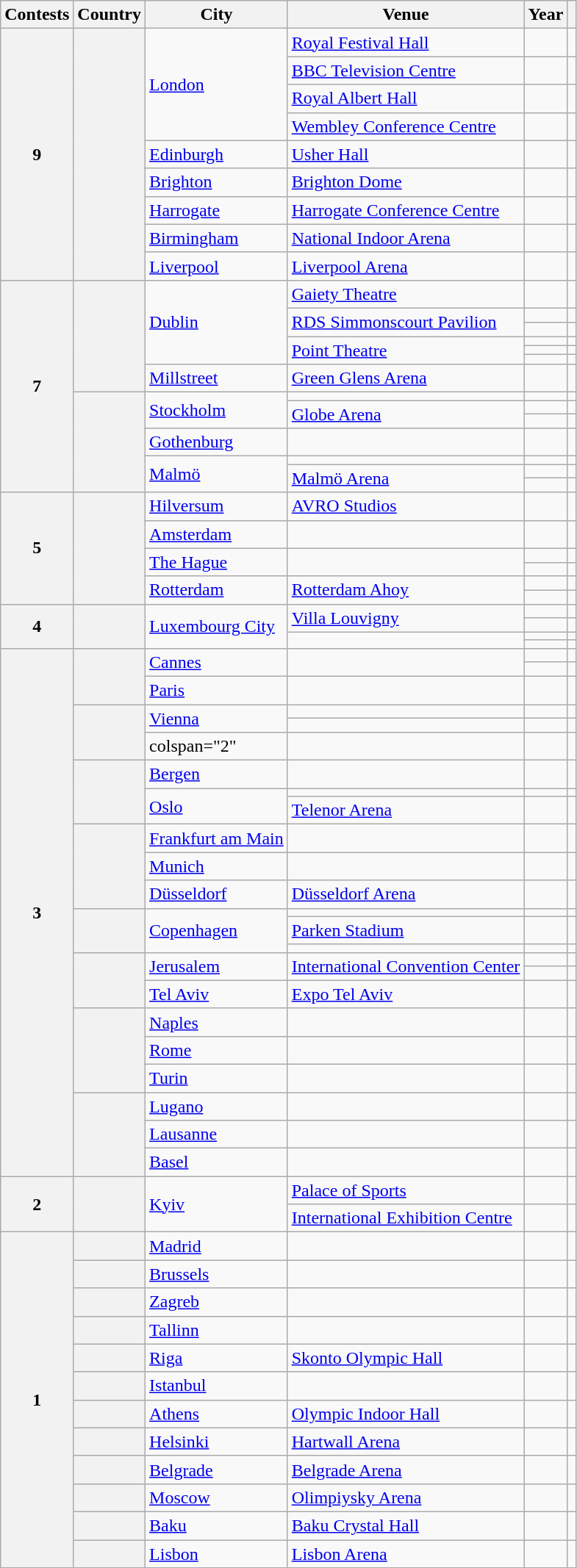<table class="wikitable sortable plainrowheaders">
<tr>
<th scope="col">Contests</th>
<th scope="col">Country</th>
<th scope="col">City</th>
<th scope="col">Venue</th>
<th scope="col">Year</th>
<th scope="col" class="unsortable"></th>
</tr>
<tr>
<th rowspan="9" scope="rowgroup">9</th>
<th rowspan="9" scope="rowgroup"></th>
<td rowspan="4"><a href='#'>London</a></td>
<td><a href='#'>Royal Festival Hall</a></td>
<td></td>
<td></td>
</tr>
<tr>
<td><a href='#'>BBC Television Centre</a></td>
<td></td>
<td></td>
</tr>
<tr>
<td><a href='#'>Royal Albert Hall</a></td>
<td></td>
<td></td>
</tr>
<tr>
<td><a href='#'>Wembley Conference Centre</a></td>
<td></td>
<td></td>
</tr>
<tr>
<td><a href='#'>Edinburgh</a></td>
<td><a href='#'>Usher Hall</a></td>
<td></td>
<td></td>
</tr>
<tr>
<td><a href='#'>Brighton</a></td>
<td><a href='#'>Brighton Dome</a></td>
<td></td>
<td></td>
</tr>
<tr>
<td><a href='#'>Harrogate</a></td>
<td><a href='#'>Harrogate Conference Centre</a></td>
<td></td>
<td></td>
</tr>
<tr>
<td><a href='#'>Birmingham</a></td>
<td><a href='#'>National Indoor Arena</a></td>
<td></td>
<td></td>
</tr>
<tr>
<td><a href='#'>Liverpool</a></td>
<td><a href='#'>Liverpool Arena</a></td>
<td></td>
<td></td>
</tr>
<tr>
<th rowspan="14" scope="rowgroup">7</th>
<th rowspan="7" scope="rowgroup"></th>
<td rowspan="6"><a href='#'>Dublin</a></td>
<td><a href='#'>Gaiety Theatre</a></td>
<td></td>
<td></td>
</tr>
<tr>
<td rowspan="2"><a href='#'>RDS Simmonscourt Pavilion</a></td>
<td></td>
<td></td>
</tr>
<tr>
<td></td>
<td></td>
</tr>
<tr>
<td rowspan="3"><a href='#'>Point Theatre</a></td>
<td></td>
<td></td>
</tr>
<tr>
<td></td>
<td></td>
</tr>
<tr>
<td></td>
<td></td>
</tr>
<tr>
<td><a href='#'>Millstreet</a></td>
<td><a href='#'>Green Glens Arena</a></td>
<td></td>
<td></td>
</tr>
<tr>
<th rowspan="7" scope="rowgroup"></th>
<td rowspan="3"><a href='#'>Stockholm</a></td>
<td></td>
<td></td>
<td></td>
</tr>
<tr>
<td rowspan="2"><a href='#'>Globe Arena</a></td>
<td></td>
<td></td>
</tr>
<tr>
<td></td>
<td></td>
</tr>
<tr>
<td><a href='#'>Gothenburg</a></td>
<td></td>
<td></td>
<td></td>
</tr>
<tr>
<td rowspan="3"><a href='#'>Malmö</a></td>
<td></td>
<td></td>
<td></td>
</tr>
<tr>
<td rowspan="2"><a href='#'>Malmö Arena</a></td>
<td></td>
<td></td>
</tr>
<tr>
<td></td>
<td></td>
</tr>
<tr>
<th rowspan="6" scope="rowgroup">5</th>
<th rowspan="6" scope="rowgroup"></th>
<td><a href='#'>Hilversum</a></td>
<td><a href='#'>AVRO Studios</a></td>
<td></td>
<td></td>
</tr>
<tr>
<td><a href='#'>Amsterdam</a></td>
<td></td>
<td></td>
<td></td>
</tr>
<tr>
<td rowspan="2"><a href='#'>The Hague</a></td>
<td rowspan="2"></td>
<td></td>
<td></td>
</tr>
<tr>
<td></td>
<td></td>
</tr>
<tr>
<td rowspan="2"><a href='#'>Rotterdam</a></td>
<td rowspan="2"><a href='#'>Rotterdam Ahoy</a></td>
<td><s></s></td>
<td></td>
</tr>
<tr>
<td></td>
<td></td>
</tr>
<tr>
<th rowspan="4" scope="rowgroup">4</th>
<th rowspan="4" scope="rowgroup"></th>
<td rowspan="4"><a href='#'>Luxembourg City</a></td>
<td rowspan="2"><a href='#'>Villa Louvigny</a></td>
<td></td>
<td></td>
</tr>
<tr>
<td></td>
<td></td>
</tr>
<tr>
<td rowspan="2"></td>
<td></td>
<td></td>
</tr>
<tr>
<td></td>
<td></td>
</tr>
<tr>
<th rowspan="24" scope="rowgroup">3</th>
<th rowspan="3" scope="rowgroup"></th>
<td rowspan="2"><a href='#'>Cannes</a></td>
<td rowspan="2"></td>
<td></td>
<td></td>
</tr>
<tr>
<td></td>
<td></td>
</tr>
<tr>
<td><a href='#'>Paris</a></td>
<td></td>
<td></td>
<td></td>
</tr>
<tr>
<th rowspan="3" scope="rowgroup"></th>
<td rowspan="2"><a href='#'>Vienna</a></td>
<td></td>
<td></td>
<td></td>
</tr>
<tr>
<td></td>
<td></td>
<td></td>
</tr>
<tr>
<td>colspan="2" </td>
<td><em></em></td>
<td></td>
</tr>
<tr>
<th rowspan="3" scope="rowgroup"></th>
<td><a href='#'>Bergen</a></td>
<td></td>
<td></td>
<td></td>
</tr>
<tr>
<td rowspan="2"><a href='#'>Oslo</a></td>
<td></td>
<td></td>
<td></td>
</tr>
<tr>
<td><a href='#'>Telenor Arena</a></td>
<td></td>
<td></td>
</tr>
<tr>
<th rowspan="3" scope="rowgroup"></th>
<td><a href='#'>Frankfurt am Main</a></td>
<td></td>
<td></td>
<td></td>
</tr>
<tr>
<td><a href='#'>Munich</a></td>
<td></td>
<td></td>
<td></td>
</tr>
<tr>
<td><a href='#'>Düsseldorf</a></td>
<td><a href='#'>Düsseldorf Arena</a></td>
<td></td>
<td></td>
</tr>
<tr>
<th rowspan="3" scope="rowgroup"></th>
<td rowspan="3"><a href='#'>Copenhagen</a></td>
<td></td>
<td></td>
<td></td>
</tr>
<tr>
<td><a href='#'>Parken Stadium</a></td>
<td></td>
<td></td>
</tr>
<tr>
<td></td>
<td></td>
<td></td>
</tr>
<tr>
<th rowspan="3" scope="rowgroup"></th>
<td rowspan="2"><a href='#'>Jerusalem</a></td>
<td rowspan="2"><a href='#'>International Convention Center</a></td>
<td></td>
<td></td>
</tr>
<tr>
<td></td>
<td></td>
</tr>
<tr>
<td><a href='#'>Tel Aviv</a></td>
<td><a href='#'>Expo Tel Aviv</a></td>
<td></td>
<td></td>
</tr>
<tr>
<th rowspan="3" scope="rowgroup"></th>
<td><a href='#'>Naples</a></td>
<td></td>
<td></td>
<td></td>
</tr>
<tr>
<td><a href='#'>Rome</a></td>
<td></td>
<td></td>
<td></td>
</tr>
<tr>
<td><a href='#'>Turin</a></td>
<td></td>
<td></td>
<td></td>
</tr>
<tr>
<th rowspan="3" scope="rowgroup"></th>
<td><a href='#'>Lugano</a></td>
<td></td>
<td></td>
<td></td>
</tr>
<tr>
<td><a href='#'>Lausanne</a></td>
<td></td>
<td></td>
<td></td>
</tr>
<tr>
<td><a href='#'>Basel</a></td>
<td></td>
<td></td>
<td></td>
</tr>
<tr>
<th rowspan="2" scope="rowgroup">2</th>
<th rowspan="2" scope="rowgroup"></th>
<td rowspan="2"><a href='#'>Kyiv</a></td>
<td><a href='#'>Palace of Sports</a></td>
<td></td>
<td></td>
</tr>
<tr>
<td><a href='#'>International Exhibition Centre</a></td>
<td></td>
<td></td>
</tr>
<tr>
<th rowspan="12" scope="rowgroup">1</th>
<th scope="rowgroup"></th>
<td><a href='#'>Madrid</a></td>
<td></td>
<td></td>
<td></td>
</tr>
<tr>
<th scope="rowgroup"></th>
<td><a href='#'>Brussels</a></td>
<td></td>
<td></td>
<td></td>
</tr>
<tr>
<th scope="rowgroup"> </th>
<td><a href='#'>Zagreb</a></td>
<td></td>
<td></td>
<td></td>
</tr>
<tr>
<th scope="rowgroup"></th>
<td><a href='#'>Tallinn</a></td>
<td></td>
<td></td>
<td></td>
</tr>
<tr>
<th scope="rowgroup"></th>
<td><a href='#'>Riga</a></td>
<td><a href='#'>Skonto Olympic Hall</a></td>
<td></td>
<td></td>
</tr>
<tr>
<th scope="rowgroup"></th>
<td><a href='#'>Istanbul</a></td>
<td></td>
<td></td>
<td></td>
</tr>
<tr>
<th scope="rowgroup"></th>
<td><a href='#'>Athens</a></td>
<td><a href='#'>Olympic Indoor Hall</a></td>
<td></td>
<td></td>
</tr>
<tr>
<th scope="rowgroup"></th>
<td><a href='#'>Helsinki</a></td>
<td><a href='#'>Hartwall Arena</a></td>
<td></td>
<td></td>
</tr>
<tr>
<th scope="rowgroup"></th>
<td><a href='#'>Belgrade</a></td>
<td><a href='#'>Belgrade Arena</a></td>
<td></td>
<td></td>
</tr>
<tr>
<th scope="rowgroup"></th>
<td><a href='#'>Moscow</a></td>
<td><a href='#'><span>Olimpiysky</span> Arena</a></td>
<td></td>
<td></td>
</tr>
<tr>
<th scope="rowgroup"></th>
<td><a href='#'>Baku</a></td>
<td><a href='#'>Baku Crystal Hall</a></td>
<td></td>
<td></td>
</tr>
<tr>
<th scope="rowgroup"></th>
<td><a href='#'>Lisbon</a></td>
<td><a href='#'>Lisbon Arena</a></td>
<td></td>
<td></td>
</tr>
</table>
